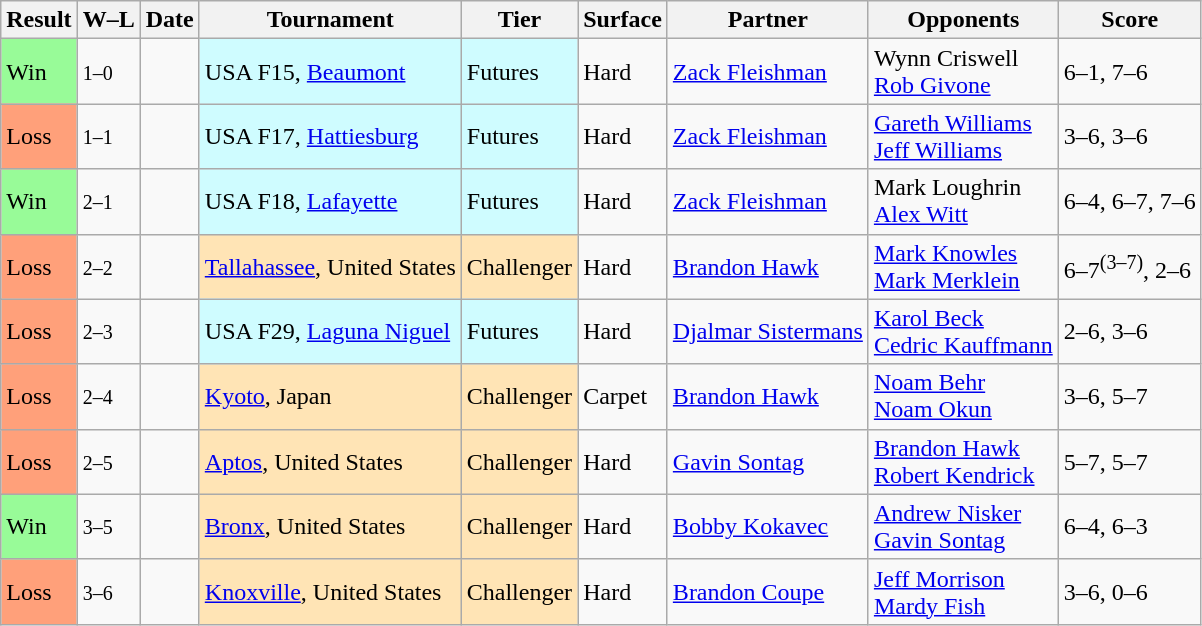<table class="sortable wikitable">
<tr>
<th>Result</th>
<th class="unsortable">W–L</th>
<th>Date</th>
<th>Tournament</th>
<th>Tier</th>
<th>Surface</th>
<th>Partner</th>
<th>Opponents</th>
<th class="unsortable">Score</th>
</tr>
<tr>
<td style="background:#98fb98;">Win</td>
<td><small>1–0</small></td>
<td></td>
<td style="background:#cffcff;">USA F15, <a href='#'>Beaumont</a></td>
<td style="background:#cffcff;">Futures</td>
<td>Hard</td>
<td> <a href='#'>Zack Fleishman</a></td>
<td> Wynn Criswell <br>  <a href='#'>Rob Givone</a></td>
<td>6–1, 7–6</td>
</tr>
<tr>
<td style="background:#ffa07a;">Loss</td>
<td><small>1–1</small></td>
<td></td>
<td style="background:#cffcff;">USA F17, <a href='#'>Hattiesburg</a></td>
<td style="background:#cffcff;">Futures</td>
<td>Hard</td>
<td> <a href='#'>Zack Fleishman</a></td>
<td> <a href='#'>Gareth Williams</a> <br>  <a href='#'>Jeff Williams</a></td>
<td>3–6, 3–6</td>
</tr>
<tr>
<td style="background:#98fb98;">Win</td>
<td><small>2–1</small></td>
<td></td>
<td style="background:#cffcff;">USA F18, <a href='#'>Lafayette</a></td>
<td style="background:#cffcff;">Futures</td>
<td>Hard</td>
<td> <a href='#'>Zack Fleishman</a></td>
<td> Mark Loughrin <br>  <a href='#'>Alex Witt</a></td>
<td>6–4, 6–7, 7–6</td>
</tr>
<tr>
<td style="background:#ffa07a;">Loss</td>
<td><small>2–2</small></td>
<td></td>
<td style="background:moccasin;"><a href='#'>Tallahassee</a>, United States</td>
<td style="background:moccasin;">Challenger</td>
<td>Hard</td>
<td> <a href='#'>Brandon Hawk</a></td>
<td> <a href='#'>Mark Knowles</a> <br>  <a href='#'>Mark Merklein</a></td>
<td>6–7<sup>(3–7)</sup>, 2–6</td>
</tr>
<tr>
<td style="background:#ffa07a;">Loss</td>
<td><small>2–3</small></td>
<td></td>
<td style="background:#cffcff;">USA F29, <a href='#'>Laguna Niguel</a></td>
<td style="background:#cffcff;">Futures</td>
<td>Hard</td>
<td> <a href='#'>Djalmar Sistermans</a></td>
<td> <a href='#'>Karol Beck</a> <br>  <a href='#'>Cedric Kauffmann</a></td>
<td>2–6, 3–6</td>
</tr>
<tr>
<td style="background:#ffa07a;">Loss</td>
<td><small>2–4</small></td>
<td></td>
<td style="background:moccasin;"><a href='#'>Kyoto</a>, Japan</td>
<td style="background:moccasin;">Challenger</td>
<td>Carpet</td>
<td> <a href='#'>Brandon Hawk</a></td>
<td> <a href='#'>Noam Behr</a> <br>  <a href='#'>Noam Okun</a></td>
<td>3–6, 5–7</td>
</tr>
<tr>
<td style="background:#ffa07a;">Loss</td>
<td><small>2–5</small></td>
<td></td>
<td style="background:moccasin;"><a href='#'>Aptos</a>, United States</td>
<td style="background:moccasin;">Challenger</td>
<td>Hard</td>
<td> <a href='#'>Gavin Sontag</a></td>
<td> <a href='#'>Brandon Hawk</a> <br>  <a href='#'>Robert Kendrick</a></td>
<td>5–7, 5–7</td>
</tr>
<tr>
<td style="background:#98fb98;">Win</td>
<td><small>3–5</small></td>
<td></td>
<td style="background:moccasin;"><a href='#'>Bronx</a>, United States</td>
<td style="background:moccasin;">Challenger</td>
<td>Hard</td>
<td> <a href='#'>Bobby Kokavec</a></td>
<td> <a href='#'>Andrew Nisker</a> <br>  <a href='#'>Gavin Sontag</a></td>
<td>6–4, 6–3</td>
</tr>
<tr>
<td style="background:#ffa07a;">Loss</td>
<td><small>3–6</small></td>
<td></td>
<td style="background:moccasin;"><a href='#'>Knoxville</a>, United States</td>
<td style="background:moccasin;">Challenger</td>
<td>Hard</td>
<td> <a href='#'>Brandon Coupe</a></td>
<td> <a href='#'>Jeff Morrison</a> <br>  <a href='#'>Mardy Fish</a></td>
<td>3–6, 0–6</td>
</tr>
</table>
